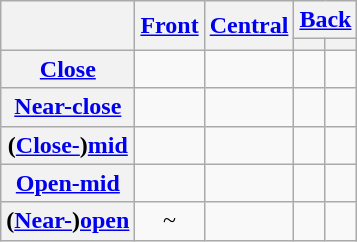<table class="wikitable" style="text-align:center">
<tr>
<th rowspan="2"></th>
<th rowspan="2"><a href='#'>Front</a></th>
<th rowspan="2"><a href='#'>Central</a></th>
<th colspan="2"><a href='#'>Back</a></th>
</tr>
<tr>
<th></th>
<th></th>
</tr>
<tr>
<th><a href='#'>Close</a></th>
<td> </td>
<td></td>
<td></td>
<td> </td>
</tr>
<tr>
<th><a href='#'>Near-close</a></th>
<td> </td>
<td></td>
<td></td>
<td> </td>
</tr>
<tr>
<th>(<a href='#'>Close-</a>)<a href='#'>mid</a></th>
<td> </td>
<td> </td>
<td></td>
<td> </td>
</tr>
<tr>
<th><a href='#'>Open-mid</a></th>
<td> </td>
<td></td>
<td> </td>
<td> </td>
</tr>
<tr>
<th>(<a href='#'>Near-</a>)<a href='#'>open</a></th>
<td>~ </td>
<td></td>
<td></td>
<td></td>
</tr>
</table>
